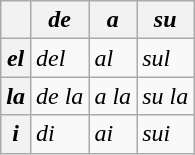<table class="wikitable">
<tr>
<th></th>
<th><em>de</em></th>
<th><em>a</em></th>
<th><em>su</em></th>
</tr>
<tr>
<th> <em>el</em></th>
<td><em>del</em></td>
<td><em>al</em></td>
<td><em>sul</em></td>
</tr>
<tr>
<th> <em>la</em></th>
<td><em>de la</em></td>
<td><em>a la</em></td>
<td><em>su la</em></td>
</tr>
<tr>
<th> <em>i</em></th>
<td><em>di</em></td>
<td><em>ai</em></td>
<td><em>sui</em></td>
</tr>
</table>
